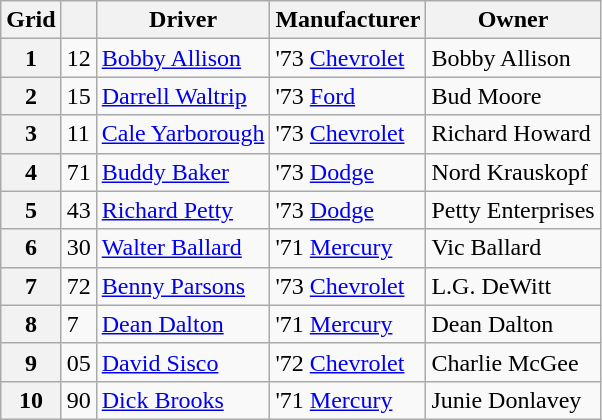<table class="wikitable">
<tr>
<th>Grid</th>
<th></th>
<th>Driver</th>
<th>Manufacturer</th>
<th>Owner</th>
</tr>
<tr>
<th>1</th>
<td>12</td>
<td><a href='#'>Bobby Allison</a></td>
<td>'73 <a href='#'>Chevrolet</a></td>
<td>Bobby Allison</td>
</tr>
<tr>
<th>2</th>
<td>15</td>
<td><a href='#'>Darrell Waltrip</a></td>
<td>'73 <a href='#'>Ford</a></td>
<td>Bud Moore</td>
</tr>
<tr>
<th>3</th>
<td>11</td>
<td><a href='#'>Cale Yarborough</a></td>
<td>'73 <a href='#'>Chevrolet</a></td>
<td>Richard Howard</td>
</tr>
<tr>
<th>4</th>
<td>71</td>
<td><a href='#'>Buddy Baker</a></td>
<td>'73 <a href='#'>Dodge</a></td>
<td>Nord Krauskopf</td>
</tr>
<tr>
<th>5</th>
<td>43</td>
<td><a href='#'>Richard Petty</a></td>
<td>'73 <a href='#'>Dodge</a></td>
<td>Petty Enterprises</td>
</tr>
<tr>
<th>6</th>
<td>30</td>
<td><a href='#'>Walter Ballard</a></td>
<td>'71 <a href='#'>Mercury</a></td>
<td>Vic Ballard</td>
</tr>
<tr>
<th>7</th>
<td>72</td>
<td><a href='#'>Benny Parsons</a></td>
<td>'73 <a href='#'>Chevrolet</a></td>
<td>L.G. DeWitt</td>
</tr>
<tr>
<th>8</th>
<td>7</td>
<td><a href='#'>Dean Dalton</a></td>
<td>'71 <a href='#'>Mercury</a></td>
<td>Dean Dalton</td>
</tr>
<tr>
<th>9</th>
<td>05</td>
<td><a href='#'>David Sisco</a></td>
<td>'72 <a href='#'>Chevrolet</a></td>
<td>Charlie McGee</td>
</tr>
<tr>
<th>10</th>
<td>90</td>
<td><a href='#'>Dick Brooks</a></td>
<td>'71 <a href='#'>Mercury</a></td>
<td>Junie Donlavey</td>
</tr>
</table>
